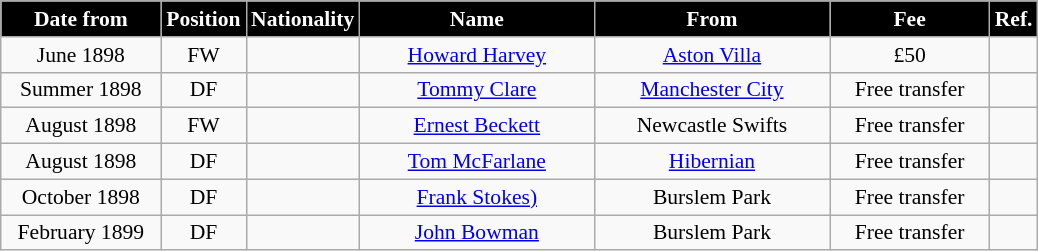<table class="wikitable" style="text-align:center; font-size:90%; ">
<tr>
<th style="background:#000000; color:white; width:100px;">Date from</th>
<th style="background:#000000; color:white; width:50px;">Position</th>
<th style="background:#000000; color:white; width:50px;">Nationality</th>
<th style="background:#000000; color:white; width:150px;">Name</th>
<th style="background:#000000; color:white; width:150px;">From</th>
<th style="background:#000000; color:white; width:100px;">Fee</th>
<th style="background:#000000; color:white; width:25px;">Ref.</th>
</tr>
<tr>
<td>June 1898</td>
<td>FW</td>
<td></td>
<td><a href='#'>Howard Harvey</a></td>
<td><a href='#'>Aston Villa</a></td>
<td>£50</td>
<td></td>
</tr>
<tr>
<td>Summer 1898</td>
<td>DF</td>
<td></td>
<td><a href='#'>Tommy Clare</a></td>
<td><a href='#'>Manchester City</a></td>
<td>Free transfer</td>
<td></td>
</tr>
<tr>
<td>August 1898</td>
<td>FW</td>
<td></td>
<td><a href='#'>Ernest Beckett</a></td>
<td>Newcastle Swifts</td>
<td>Free transfer</td>
<td></td>
</tr>
<tr>
<td>August 1898</td>
<td>DF</td>
<td></td>
<td><a href='#'>Tom McFarlane</a></td>
<td> <a href='#'>Hibernian</a></td>
<td>Free transfer</td>
<td></td>
</tr>
<tr>
<td>October 1898</td>
<td>DF</td>
<td></td>
<td><a href='#'>Frank Stokes)</a></td>
<td>Burslem Park</td>
<td>Free transfer</td>
<td></td>
</tr>
<tr>
<td>February 1899</td>
<td>DF</td>
<td></td>
<td><a href='#'>John Bowman</a></td>
<td>Burslem Park</td>
<td>Free transfer</td>
<td></td>
</tr>
</table>
